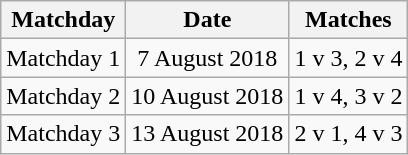<table class="wikitable" style="text-align:center">
<tr>
<th>Matchday</th>
<th>Date</th>
<th>Matches</th>
</tr>
<tr>
<td>Matchday 1</td>
<td>7 August 2018</td>
<td>1 v 3, 2 v 4</td>
</tr>
<tr>
<td>Matchday 2</td>
<td>10 August 2018</td>
<td>1 v 4, 3 v 2</td>
</tr>
<tr>
<td>Matchday 3</td>
<td>13 August 2018</td>
<td>2 v 1, 4 v 3</td>
</tr>
</table>
